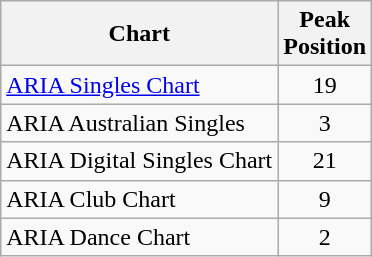<table class="wikitable">
<tr>
<th>Chart</th>
<th>Peak <br> Position</th>
</tr>
<tr>
<td><a href='#'>ARIA Singles Chart</a></td>
<td align=center>19</td>
</tr>
<tr>
<td>ARIA Australian Singles</td>
<td align="center">3</td>
</tr>
<tr>
<td>ARIA Digital Singles Chart</td>
<td align="center">21</td>
</tr>
<tr>
<td>ARIA Club Chart</td>
<td align="center">9</td>
</tr>
<tr>
<td>ARIA Dance Chart</td>
<td align="center">2</td>
</tr>
</table>
